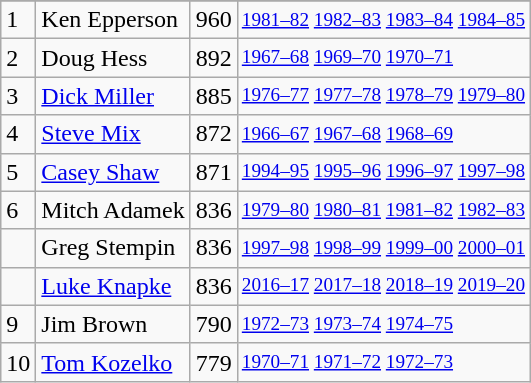<table class="wikitable">
<tr>
</tr>
<tr>
<td>1</td>
<td>Ken Epperson</td>
<td>960</td>
<td style="font-size:80%;"><a href='#'>1981–82</a> <a href='#'>1982–83</a> <a href='#'>1983–84</a> <a href='#'>1984–85</a></td>
</tr>
<tr>
<td>2</td>
<td>Doug Hess</td>
<td>892</td>
<td style="font-size:80%;"><a href='#'>1967–68</a> <a href='#'>1969–70</a> <a href='#'>1970–71</a></td>
</tr>
<tr>
<td>3</td>
<td><a href='#'>Dick Miller</a></td>
<td>885</td>
<td style="font-size:80%;"><a href='#'>1976–77</a> <a href='#'>1977–78</a> <a href='#'>1978–79</a> <a href='#'>1979–80</a></td>
</tr>
<tr>
<td>4</td>
<td><a href='#'>Steve Mix</a></td>
<td>872</td>
<td style="font-size:80%;"><a href='#'>1966–67</a> <a href='#'>1967–68</a> <a href='#'>1968–69</a></td>
</tr>
<tr>
<td>5</td>
<td><a href='#'>Casey Shaw</a></td>
<td>871</td>
<td style="font-size:80%;"><a href='#'>1994–95</a> <a href='#'>1995–96</a> <a href='#'>1996–97</a> <a href='#'>1997–98</a></td>
</tr>
<tr>
<td>6</td>
<td>Mitch Adamek</td>
<td>836</td>
<td style="font-size:80%;"><a href='#'>1979–80</a> <a href='#'>1980–81</a> <a href='#'>1981–82</a> <a href='#'>1982–83</a></td>
</tr>
<tr>
<td></td>
<td>Greg Stempin</td>
<td>836</td>
<td style="font-size:80%;"><a href='#'>1997–98</a> <a href='#'>1998–99</a> <a href='#'>1999–00</a> <a href='#'>2000–01</a></td>
</tr>
<tr>
<td></td>
<td><a href='#'>Luke Knapke</a></td>
<td>836</td>
<td style="font-size:80%;"><a href='#'>2016–17</a> <a href='#'>2017–18</a> <a href='#'>2018–19</a> <a href='#'>2019–20</a></td>
</tr>
<tr>
<td>9</td>
<td>Jim Brown</td>
<td>790</td>
<td style="font-size:80%;"><a href='#'>1972–73</a> <a href='#'>1973–74</a> <a href='#'>1974–75</a></td>
</tr>
<tr>
<td>10</td>
<td><a href='#'>Tom Kozelko</a></td>
<td>779</td>
<td style="font-size:80%;"><a href='#'>1970–71</a> <a href='#'>1971–72</a> <a href='#'>1972–73</a></td>
</tr>
</table>
